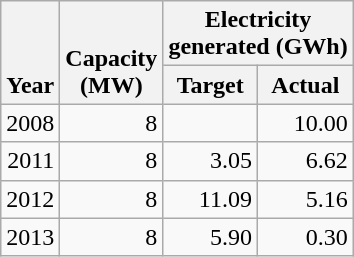<table class="wikitable sortable" style="text-align:right;">
<tr>
<th style="vertical-align:bottom;" rowspan=2>Year</th>
<th style="vertical-align:bottom;" rowspan=2>Capacity<br>(MW)</th>
<th style="vertical-align:bottom;" colspan=2>Electricity<br>generated (GWh)</th>
</tr>
<tr>
<th>Target</th>
<th>Actual</th>
</tr>
<tr>
<td>2008</td>
<td>8</td>
<td></td>
<td>10.00</td>
</tr>
<tr>
<td>2011</td>
<td>8</td>
<td>3.05</td>
<td>6.62</td>
</tr>
<tr>
<td>2012</td>
<td>8</td>
<td>11.09</td>
<td>5.16</td>
</tr>
<tr>
<td>2013</td>
<td>8</td>
<td>5.90</td>
<td>0.30</td>
</tr>
</table>
